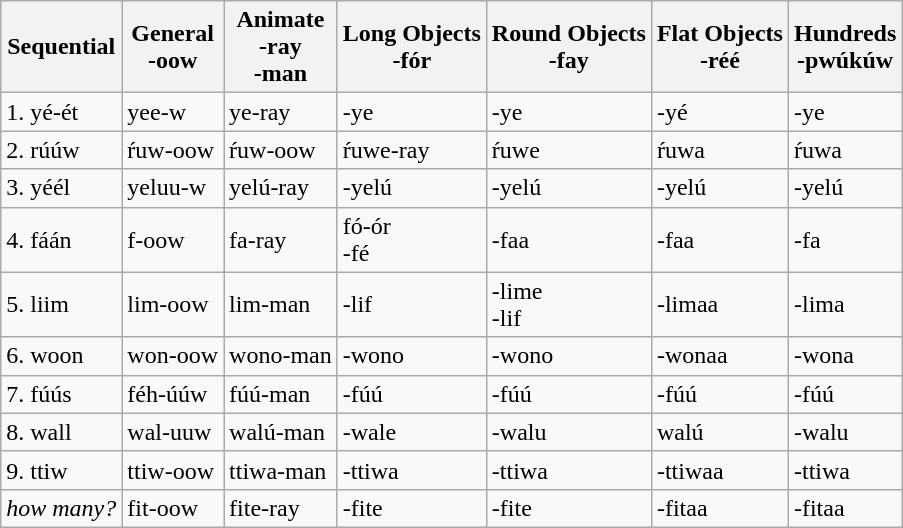<table class="wikitable">
<tr>
<th>Sequential</th>
<th>General<br>-oow</th>
<th>Animate<br>-ray<br>-man</th>
<th>Long Objects<br>-fór</th>
<th>Round Objects<br>-fay</th>
<th>Flat Objects<br>-réé</th>
<th>Hundreds<br>-pwúkúw</th>
</tr>
<tr>
<td>1. yé-ét</td>
<td>yee-w</td>
<td>ye-ray</td>
<td>-ye</td>
<td>-ye</td>
<td>-yé</td>
<td>-ye</td>
</tr>
<tr>
<td>2. rúúw</td>
<td>ŕuw-oow</td>
<td>ŕuw-oow</td>
<td>ŕuwe-ray</td>
<td>ŕuwe</td>
<td>ŕuwa</td>
<td>ŕuwa</td>
</tr>
<tr>
<td>3. yéél</td>
<td>yeluu-w</td>
<td>yelú-ray</td>
<td>-yelú</td>
<td>-yelú</td>
<td>-yelú</td>
<td>-yelú</td>
</tr>
<tr>
<td>4. fáán</td>
<td>f-oow</td>
<td>fa-ray</td>
<td>fó-ór<br>-fé</td>
<td>-faa</td>
<td>-faa</td>
<td>-fa</td>
</tr>
<tr>
<td>5. liim</td>
<td>lim-oow</td>
<td>lim-man</td>
<td>-lif</td>
<td>-lime<br>-lif</td>
<td>-limaa</td>
<td>-lima</td>
</tr>
<tr>
<td>6. woon</td>
<td>won-oow</td>
<td>wono-man</td>
<td>-wono</td>
<td>-wono</td>
<td>-wonaa</td>
<td>-wona</td>
</tr>
<tr>
<td>7. fúús</td>
<td>féh-úúw</td>
<td>fúú-man</td>
<td>-fúú</td>
<td>-fúú</td>
<td>-fúú</td>
<td>-fúú</td>
</tr>
<tr>
<td>8. wall</td>
<td>wal-uuw</td>
<td>walú-man</td>
<td>-wale</td>
<td>-walu</td>
<td>walú</td>
<td>-walu</td>
</tr>
<tr>
<td>9. ttiw</td>
<td>ttiw-oow</td>
<td>ttiwa-man</td>
<td>-ttiwa</td>
<td>-ttiwa</td>
<td>-ttiwaa</td>
<td>-ttiwa</td>
</tr>
<tr>
<td><em>how many?</em></td>
<td>fit-oow</td>
<td>fite-ray</td>
<td>-fite</td>
<td>-fite</td>
<td>-fitaa</td>
<td>-fitaa</td>
</tr>
</table>
